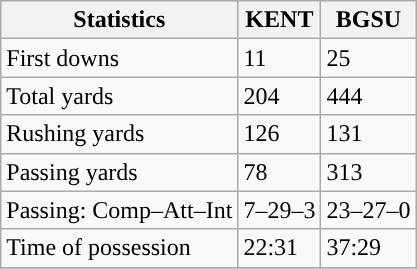<table class="wikitable" style="float: left;">
<tr>
<th>Statistics</th>
<th>KENT</th>
<th>BGSU</th>
</tr>
<tr>
<td>First downs</td>
<td>11</td>
<td>25</td>
</tr>
<tr>
<td>Total yards</td>
<td>204</td>
<td>444</td>
</tr>
<tr>
<td>Rushing yards</td>
<td>126</td>
<td>131</td>
</tr>
<tr>
<td>Passing yards</td>
<td>78</td>
<td>313</td>
</tr>
<tr>
<td>Passing: Comp–Att–Int</td>
<td>7–29–3</td>
<td>23–27–0</td>
</tr>
<tr>
<td>Time of possession</td>
<td>22:31</td>
<td>37:29</td>
</tr>
<tr>
</tr>
</table>
